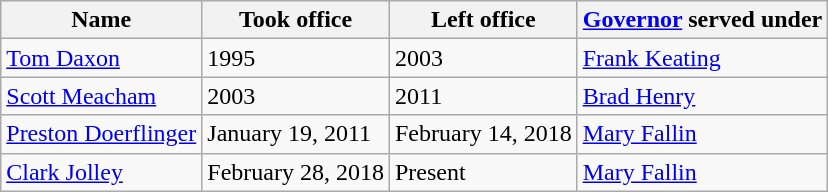<table class="wikitable">
<tr>
<th>Name</th>
<th>Took office</th>
<th>Left office</th>
<th><a href='#'>Governor</a> served under</th>
</tr>
<tr>
<td><a href='#'>Tom Daxon</a></td>
<td>1995</td>
<td>2003</td>
<td><a href='#'>Frank Keating</a></td>
</tr>
<tr>
<td><a href='#'>Scott Meacham</a></td>
<td>2003</td>
<td>2011</td>
<td><a href='#'>Brad Henry</a></td>
</tr>
<tr>
<td><a href='#'>Preston Doerflinger</a></td>
<td>January 19, 2011</td>
<td>February 14, 2018</td>
<td><a href='#'>Mary Fallin</a></td>
</tr>
<tr>
<td><a href='#'>Clark Jolley</a></td>
<td>February 28, 2018</td>
<td>Present</td>
<td><a href='#'>Mary Fallin</a></td>
</tr>
</table>
